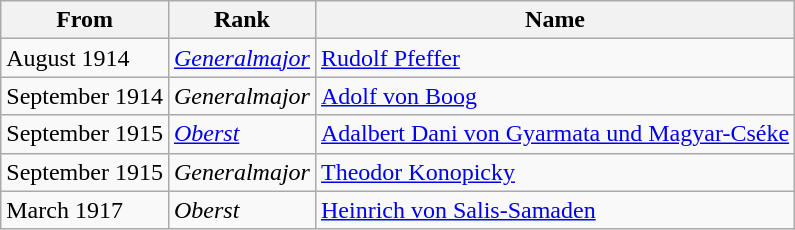<table class="wikitable">
<tr>
<th>From</th>
<th>Rank</th>
<th>Name</th>
</tr>
<tr>
<td>August 1914</td>
<td><em><a href='#'>Generalmajor</a></em></td>
<td><a href='#'>Rudolf Pfeffer</a></td>
</tr>
<tr>
<td>September 1914</td>
<td><em>Generalmajor</em></td>
<td><a href='#'>Adolf von Boog</a></td>
</tr>
<tr>
<td>September 1915</td>
<td><em><a href='#'>Oberst</a></em></td>
<td><a href='#'>Adalbert Dani von Gyarmata und Magyar-Cséke</a></td>
</tr>
<tr>
<td>September 1915</td>
<td><em>Generalmajor</em></td>
<td><a href='#'>Theodor Konopicky</a></td>
</tr>
<tr>
<td>March 1917</td>
<td><em>Oberst</em></td>
<td><a href='#'>Heinrich von Salis-Samaden</a></td>
</tr>
</table>
